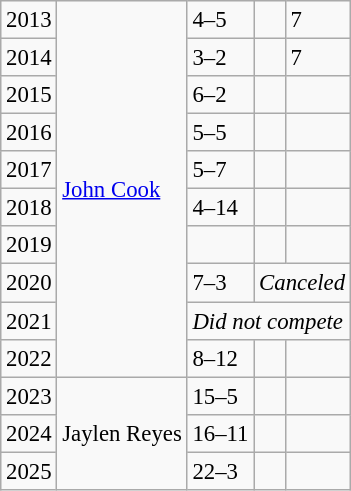<table class=wikitable style="font-size: 95%">
<tr>
<td>2013</td>
<td rowspan=10><a href='#'>John Cook</a></td>
<td>4–5</td>
<td></td>
<td>7</td>
</tr>
<tr>
<td>2014</td>
<td>3–2</td>
<td></td>
<td>7</td>
</tr>
<tr>
<td>2015</td>
<td>6–2</td>
<td></td>
<td></td>
</tr>
<tr>
<td>2016</td>
<td>5–5</td>
<td></td>
<td></td>
</tr>
<tr>
<td>2017</td>
<td>5–7</td>
<td></td>
<td></td>
</tr>
<tr>
<td>2018</td>
<td>4–14</td>
<td></td>
<td></td>
</tr>
<tr>
<td>2019</td>
<td></td>
<td></td>
<td></td>
</tr>
<tr>
<td>2020</td>
<td>7–3</td>
<td colspan=2><em>Canceled</em></td>
</tr>
<tr>
<td>2021</td>
<td colspan=3><em>Did not compete</em></td>
</tr>
<tr>
<td>2022</td>
<td>8–12</td>
<td></td>
<td></td>
</tr>
<tr>
<td>2023</td>
<td rowspan=3>Jaylen Reyes</td>
<td>15–5</td>
<td></td>
<td></td>
</tr>
<tr>
<td>2024</td>
<td>16–11</td>
<td></td>
<td></td>
</tr>
<tr>
<td>2025</td>
<td>22–3</td>
<td></td>
<td></td>
</tr>
</table>
